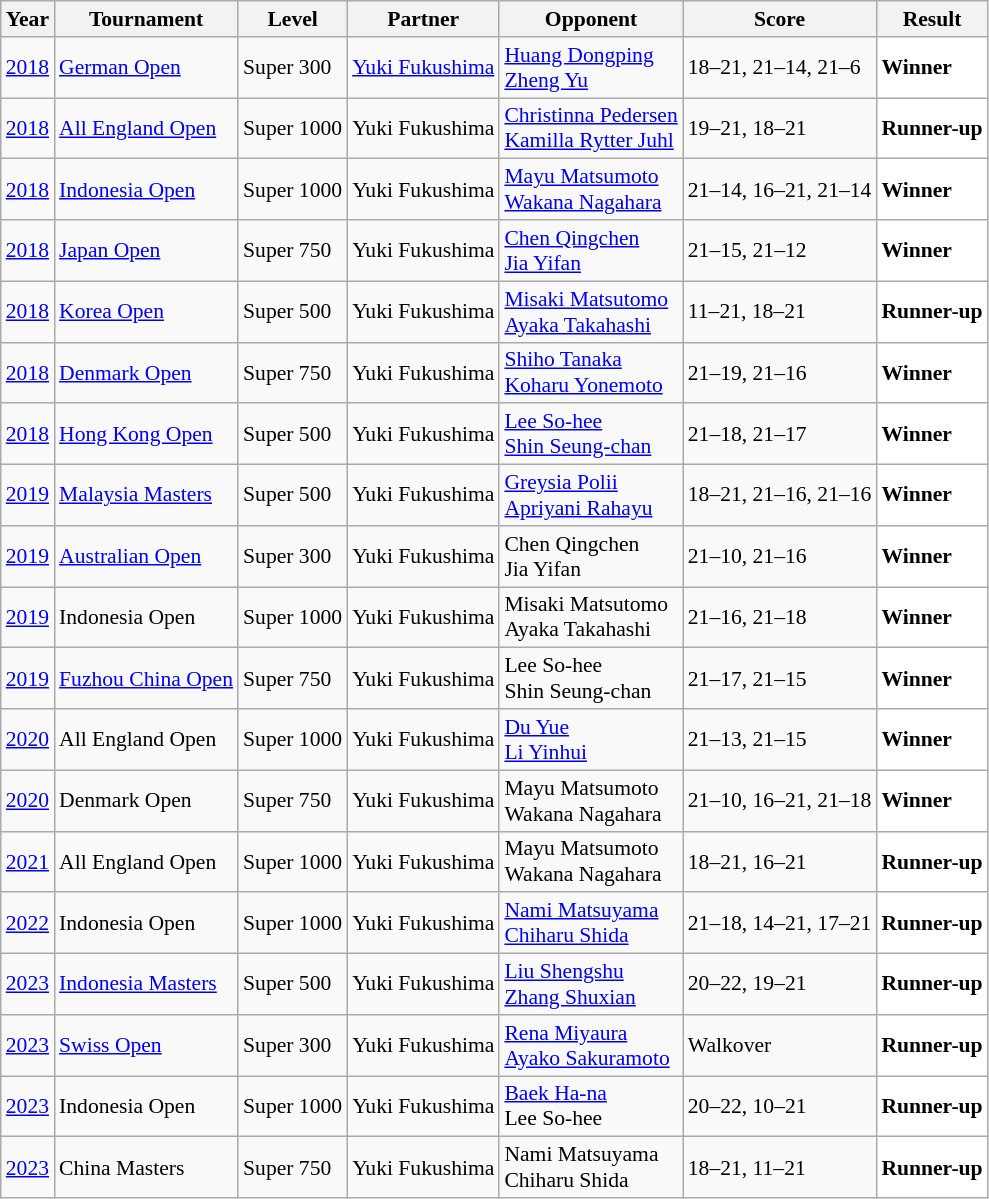<table class="sortable wikitable" style="font-size: 90%">
<tr>
<th>Year</th>
<th>Tournament</th>
<th>Level</th>
<th>Partner</th>
<th>Opponent</th>
<th>Score</th>
<th>Result</th>
</tr>
<tr>
<td align="center"><a href='#'>2018</a></td>
<td align="left"><a href='#'>German Open</a></td>
<td align="left">Super 300</td>
<td align="left"> <a href='#'>Yuki Fukushima</a></td>
<td align="left"> <a href='#'>Huang Dongping</a><br> <a href='#'>Zheng Yu</a></td>
<td align="left">18–21, 21–14, 21–6</td>
<td style="text-align:left; background:white"> <strong>Winner</strong></td>
</tr>
<tr>
<td align="center"><a href='#'>2018</a></td>
<td align="left"><a href='#'>All England Open</a></td>
<td align="left">Super 1000</td>
<td align="left"> Yuki Fukushima</td>
<td align="left"> <a href='#'>Christinna Pedersen</a><br> <a href='#'>Kamilla Rytter Juhl</a></td>
<td align="left">19–21, 18–21</td>
<td style="text-align:left; background:white"> <strong>Runner-up</strong></td>
</tr>
<tr>
<td align="center"><a href='#'>2018</a></td>
<td align="left"><a href='#'>Indonesia Open</a></td>
<td align="left">Super 1000</td>
<td align="left"> Yuki Fukushima</td>
<td align="left"> <a href='#'>Mayu Matsumoto</a><br> <a href='#'>Wakana Nagahara</a></td>
<td align="left">21–14, 16–21, 21–14</td>
<td style="text-align:left; background:white"> <strong>Winner</strong></td>
</tr>
<tr>
<td align="center"><a href='#'>2018</a></td>
<td align="left"><a href='#'>Japan Open</a></td>
<td align="left">Super 750</td>
<td align="left"> Yuki Fukushima</td>
<td align="left"> <a href='#'>Chen Qingchen</a><br> <a href='#'>Jia Yifan</a></td>
<td align="left">21–15, 21–12</td>
<td style="text-align:left; background:white"> <strong>Winner</strong></td>
</tr>
<tr>
<td align="center"><a href='#'>2018</a></td>
<td align="left"><a href='#'>Korea Open</a></td>
<td align="left">Super 500</td>
<td align="left"> Yuki Fukushima</td>
<td align="left"> <a href='#'>Misaki Matsutomo</a><br> <a href='#'>Ayaka Takahashi</a></td>
<td align="left">11–21, 18–21</td>
<td style="text-align:left; background:white"> <strong>Runner-up</strong></td>
</tr>
<tr>
<td align="center"><a href='#'>2018</a></td>
<td align="left"><a href='#'>Denmark Open</a></td>
<td align="left">Super 750</td>
<td align="left"> Yuki Fukushima</td>
<td align="left"> <a href='#'>Shiho Tanaka</a><br> <a href='#'>Koharu Yonemoto</a></td>
<td align="left">21–19, 21–16</td>
<td style="text-align:left; background:white"> <strong>Winner</strong></td>
</tr>
<tr>
<td align="center"><a href='#'>2018</a></td>
<td align="left"><a href='#'>Hong Kong Open</a></td>
<td align="left">Super 500</td>
<td align="left"> Yuki Fukushima</td>
<td align="left"> <a href='#'>Lee So-hee</a><br> <a href='#'>Shin Seung-chan</a></td>
<td align="left">21–18, 21–17</td>
<td style="text-align:left; background:white"> <strong>Winner</strong></td>
</tr>
<tr>
<td align="center"><a href='#'>2019</a></td>
<td align="left"><a href='#'>Malaysia Masters</a></td>
<td align="left">Super 500</td>
<td align="left"> Yuki Fukushima</td>
<td align="left"> <a href='#'>Greysia Polii</a><br> <a href='#'>Apriyani Rahayu</a></td>
<td align="left">18–21, 21–16, 21–16</td>
<td style="text-align:left; background:white"> <strong>Winner</strong></td>
</tr>
<tr>
<td align="center"><a href='#'>2019</a></td>
<td align="left"><a href='#'>Australian Open</a></td>
<td align="left">Super 300</td>
<td align="left"> Yuki Fukushima</td>
<td align="left"> Chen Qingchen<br> Jia Yifan</td>
<td align="left">21–10, 21–16</td>
<td style="text-align:left; background:white"> <strong>Winner</strong></td>
</tr>
<tr>
<td align="center"><a href='#'>2019</a></td>
<td align="left">Indonesia Open</td>
<td align="left">Super 1000</td>
<td align="left"> Yuki Fukushima</td>
<td align="left"> Misaki Matsutomo<br> Ayaka Takahashi</td>
<td align="left">21–16, 21–18</td>
<td style="text-align:left; background:white"> <strong>Winner</strong></td>
</tr>
<tr>
<td align="center"><a href='#'>2019</a></td>
<td align="left"><a href='#'>Fuzhou China Open</a></td>
<td align="left">Super 750</td>
<td align="left"> Yuki Fukushima</td>
<td align="left"> Lee So-hee<br> Shin Seung-chan</td>
<td algin="left">21–17, 21–15</td>
<td style="text-align:left; background:white"> <strong>Winner</strong></td>
</tr>
<tr>
<td align="center"><a href='#'>2020</a></td>
<td align="left">All England Open</td>
<td align="left">Super 1000</td>
<td align="left"> Yuki Fukushima</td>
<td align="left"> <a href='#'>Du Yue</a><br> <a href='#'>Li Yinhui</a></td>
<td align="left">21–13, 21–15</td>
<td style="text-align:left; background:white"> <strong>Winner</strong></td>
</tr>
<tr>
<td align="center"><a href='#'>2020</a></td>
<td align="left">Denmark Open</td>
<td align="left">Super 750</td>
<td align="left"> Yuki Fukushima</td>
<td align="left"> Mayu Matsumoto<br> Wakana Nagahara</td>
<td align="left">21–10, 16–21, 21–18</td>
<td style="text-align:left; background:white"> <strong>Winner</strong></td>
</tr>
<tr>
<td align="center"><a href='#'>2021</a></td>
<td align="left">All England Open</td>
<td align="left">Super 1000</td>
<td align="left"> Yuki Fukushima</td>
<td align="left"> Mayu Matsumoto<br> Wakana Nagahara</td>
<td align="left">18–21, 16–21</td>
<td style="text-align:left; background:white"> <strong>Runner-up</strong></td>
</tr>
<tr>
<td align="center"><a href='#'>2022</a></td>
<td align="left">Indonesia Open</td>
<td align="left">Super 1000</td>
<td align="left"> Yuki Fukushima</td>
<td align="left"> <a href='#'>Nami Matsuyama</a><br> <a href='#'>Chiharu Shida</a></td>
<td align="left">21–18, 14–21, 17–21</td>
<td style="text-align:left; background:white"> <strong>Runner-up</strong></td>
</tr>
<tr>
<td align="center"><a href='#'>2023</a></td>
<td align="left"><a href='#'>Indonesia Masters</a></td>
<td align="left">Super 500</td>
<td align="left"> Yuki Fukushima</td>
<td align="left"> <a href='#'>Liu Shengshu</a><br> <a href='#'>Zhang Shuxian</a></td>
<td align="left">20–22, 19–21</td>
<td style="text-align:left; background:white"> <strong>Runner-up</strong></td>
</tr>
<tr>
<td align="center"><a href='#'>2023</a></td>
<td align="left"><a href='#'>Swiss Open</a></td>
<td align="left">Super 300</td>
<td align="left"> Yuki Fukushima</td>
<td align="left"> <a href='#'>Rena Miyaura</a><br> <a href='#'>Ayako Sakuramoto</a></td>
<td align="left">Walkover</td>
<td style="text-align:left; background:white"> <strong>Runner-up</strong></td>
</tr>
<tr>
<td align="center"><a href='#'>2023</a></td>
<td align="left">Indonesia Open</td>
<td align="left">Super 1000</td>
<td align="left"> Yuki Fukushima</td>
<td align="left"> <a href='#'>Baek Ha-na</a><br> Lee So-hee</td>
<td align="left">20–22, 10–21</td>
<td style="text-align:left; background:white"> <strong>Runner-up</strong></td>
</tr>
<tr>
<td align="center"><a href='#'>2023</a></td>
<td align="left">China Masters</td>
<td align="left">Super 750</td>
<td align="left"> Yuki Fukushima</td>
<td align="left"> Nami Matsuyama<br> Chiharu Shida</td>
<td align="left">18–21, 11–21</td>
<td style="text-align:left; background:white"> <strong>Runner-up</strong></td>
</tr>
</table>
